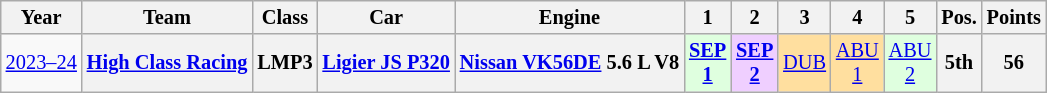<table class="wikitable" style="text-align:center; font-size:85%">
<tr>
<th>Year</th>
<th>Team</th>
<th>Class</th>
<th>Car</th>
<th>Engine</th>
<th>1</th>
<th>2</th>
<th>3</th>
<th>4</th>
<th>5</th>
<th>Pos.</th>
<th>Points</th>
</tr>
<tr>
<td><a href='#'>2023–24</a></td>
<th><a href='#'>High Class Racing</a></th>
<th>LMP3</th>
<th><a href='#'>Ligier JS P320</a></th>
<th><a href='#'>Nissan VK56DE</a> 5.6 L V8</th>
<td style="background:#DFFFDF;"><strong><a href='#'>SEP<br>1</a></strong><br></td>
<td style="background:#EFCFFF;"><strong><a href='#'>SEP<br>2</a></strong><br></td>
<td style="background:#FFDF9F;"><a href='#'>DUB</a><br></td>
<td style="background:#FFDF9F;"><a href='#'>ABU<br>1</a><br></td>
<td style="background:#DFFFDF;"><a href='#'>ABU<br>2</a><br></td>
<th>5th</th>
<th>56</th>
</tr>
</table>
